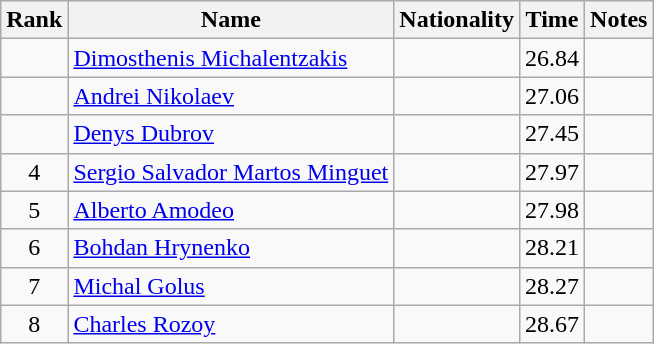<table class="wikitable sortable" style="text-align:center">
<tr>
<th>Rank</th>
<th>Name</th>
<th>Nationality</th>
<th>Time</th>
<th>Notes</th>
</tr>
<tr>
<td></td>
<td align=left><a href='#'>Dimosthenis Michalentzakis</a></td>
<td align=left></td>
<td>26.84</td>
<td></td>
</tr>
<tr>
<td></td>
<td align=left><a href='#'>Andrei Nikolaev</a></td>
<td align=left></td>
<td>27.06</td>
<td></td>
</tr>
<tr>
<td></td>
<td align=left><a href='#'>Denys Dubrov</a></td>
<td align=left></td>
<td>27.45</td>
<td></td>
</tr>
<tr>
<td>4</td>
<td align=left><a href='#'>Sergio Salvador Martos Minguet</a></td>
<td align=left></td>
<td>27.97</td>
<td></td>
</tr>
<tr>
<td>5</td>
<td align=left><a href='#'>Alberto Amodeo</a></td>
<td align=left></td>
<td>27.98</td>
<td></td>
</tr>
<tr>
<td>6</td>
<td align=left><a href='#'>Bohdan Hrynenko</a></td>
<td align=left></td>
<td>28.21</td>
<td></td>
</tr>
<tr>
<td>7</td>
<td align=left><a href='#'>Michal Golus</a></td>
<td align=left></td>
<td>28.27</td>
<td></td>
</tr>
<tr>
<td>8</td>
<td align=left><a href='#'>Charles Rozoy</a></td>
<td align=left></td>
<td>28.67</td>
<td></td>
</tr>
</table>
